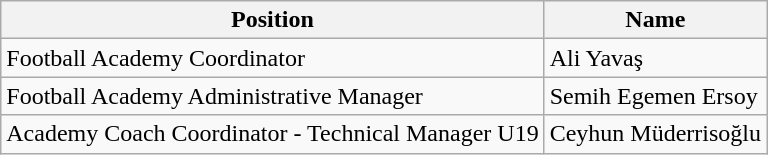<table class="wikitable">
<tr>
<th>Position</th>
<th>Name</th>
</tr>
<tr>
<td>Football Academy Coordinator</td>
<td> Ali Yavaş</td>
</tr>
<tr>
<td>Football Academy Administrative Manager</td>
<td> Semih Egemen Ersoy</td>
</tr>
<tr>
<td>Academy Coach Coordinator - Technical Manager U19</td>
<td> Ceyhun Müderrisoğlu</td>
</tr>
</table>
